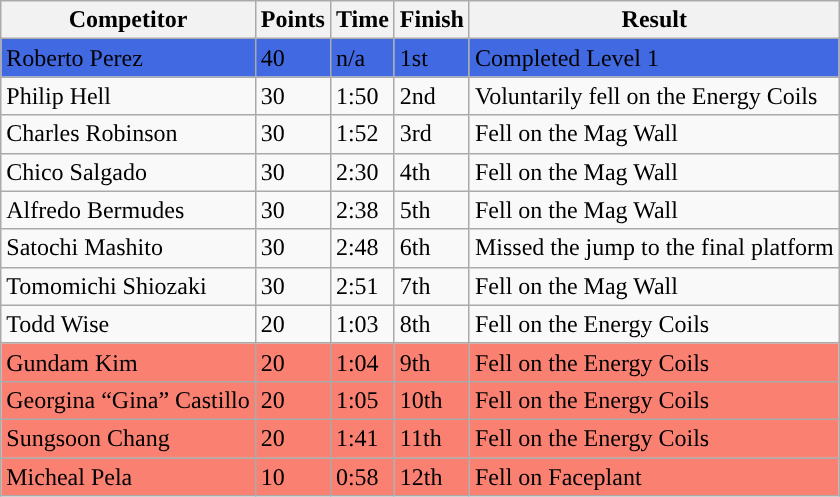<table class="wikitable sortable">
<tr>
<th>Competitor</th>
<th>Points</th>
<th>Time</th>
<th>Finish</th>
<th>Result</th>
</tr>
<tr style="background:royalblue;">
<td> Roberto Perez</td>
<td>40</td>
<td>n/a</td>
<td>1st</td>
<td>Completed Level 1</td>
</tr>
<tr>
<td> Philip Hell</td>
<td>30</td>
<td>1:50</td>
<td>2nd</td>
<td>Voluntarily fell on the Energy Coils</td>
</tr>
<tr>
<td> Charles Robinson</td>
<td>30</td>
<td>1:52</td>
<td>3rd</td>
<td>Fell on the Mag Wall</td>
</tr>
<tr>
<td> Chico Salgado</td>
<td>30</td>
<td>2:30</td>
<td>4th</td>
<td>Fell on the Mag Wall</td>
</tr>
<tr>
<td> Alfredo Bermudes</td>
<td>30</td>
<td>2:38</td>
<td>5th</td>
<td>Fell on the Mag Wall</td>
</tr>
<tr>
<td> Satochi Mashito</td>
<td>30</td>
<td>2:48</td>
<td>6th</td>
<td>Missed the jump to the final platform</td>
</tr>
<tr>
<td> Tomomichi Shiozaki</td>
<td>30</td>
<td>2:51</td>
<td>7th</td>
<td>Fell on the Mag Wall</td>
</tr>
<tr>
<td> Todd Wise</td>
<td>20</td>
<td>1:03</td>
<td>8th</td>
<td>Fell on the Energy Coils</td>
</tr>
<tr style="background-color:#fa8072">
<td> Gundam Kim</td>
<td>20</td>
<td>1:04</td>
<td>9th</td>
<td>Fell on the Energy Coils</td>
</tr>
<tr style="background-color:#fa8072">
<td> Georgina “Gina” Castillo</td>
<td>20</td>
<td>1:05</td>
<td>10th</td>
<td>Fell on the Energy Coils</td>
</tr>
<tr style="background-color:#fa8072">
<td> Sungsoon Chang</td>
<td>20</td>
<td>1:41</td>
<td>11th</td>
<td>Fell on the Energy Coils</td>
</tr>
<tr style="background-color:#fa8072">
<td> Micheal Pela</td>
<td>10</td>
<td>0:58</td>
<td>12th</td>
<td>Fell on Faceplant</td>
</tr>
</table>
